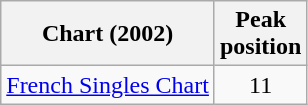<table class="wikitable">
<tr>
<th>Chart (2002)</th>
<th>Peak<br>position</th>
</tr>
<tr>
<td><a href='#'>French Singles Chart</a></td>
<td align="center">11</td>
</tr>
</table>
